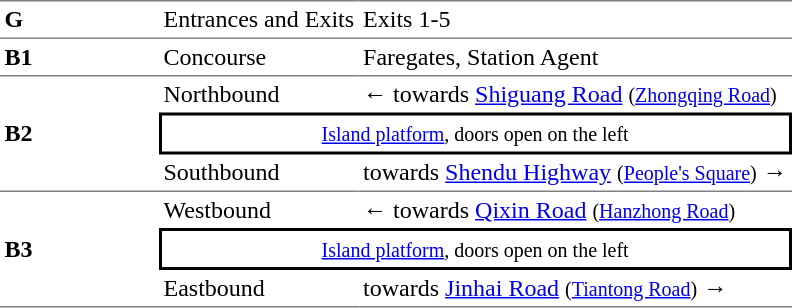<table cellspacing=0 cellpadding=3>
<tr>
<td style="border-top:solid 1px gray;border-bottom:solid 1px gray;" width=100><strong>G</strong></td>
<td style="border-top:solid 1px gray;border-bottom:solid 1px gray;">Entrances and Exits</td>
<td style="border-top:solid 1px gray;border-bottom:solid 1px gray;">Exits 1-5</td>
</tr>
<tr>
<td style="border-bottom:solid 1px gray;"><strong>B1</strong></td>
<td style="border-bottom:solid 1px gray;">Concourse</td>
<td style="border-bottom:solid 1px gray;">Faregates, Station Agent</td>
</tr>
<tr>
<td style="border-bottom:solid 1px gray;" rowspan=3><strong>B2</strong></td>
<td>Northbound</td>
<td>←  towards <a href='#'>Shiguang Road</a> <small>(<a href='#'>Zhongqing Road</a>)</small></td>
</tr>
<tr>
<td style="border-right:solid 2px black;border-left:solid 2px black;border-top:solid 2px black;border-bottom:solid 2px black;text-align:center;" colspan=2><small><a href='#'>Island platform</a>, doors open on the left</small></td>
</tr>
<tr>
<td style="border-bottom:solid 1px gray;">Southbound</td>
<td style="border-bottom:solid 1px gray;">  towards <a href='#'>Shendu Highway</a> <small>(<a href='#'>People's Square</a>)</small> →</td>
</tr>
<tr>
<td style="border-bottom:solid 1px gray;" rowspan=3><strong>B3</strong></td>
<td>Westbound</td>
<td>←  towards <a href='#'>Qixin Road</a> <small>(<a href='#'>Hanzhong Road</a>)</small></td>
</tr>
<tr>
<td style="border-top:solid 2px black;border-right:solid 2px black;border-left:solid 2px black;border-bottom:solid 2px black;text-align:center;" colspan=2><small><a href='#'>Island platform</a>, doors open on the left</small></td>
</tr>
<tr>
<td style="border-bottom:solid 1px gray;">Eastbound</td>
<td style="border-bottom:solid 1px gray;">  towards <a href='#'>Jinhai Road</a> <small>(<a href='#'>Tiantong Road</a>)</small> →</td>
</tr>
</table>
